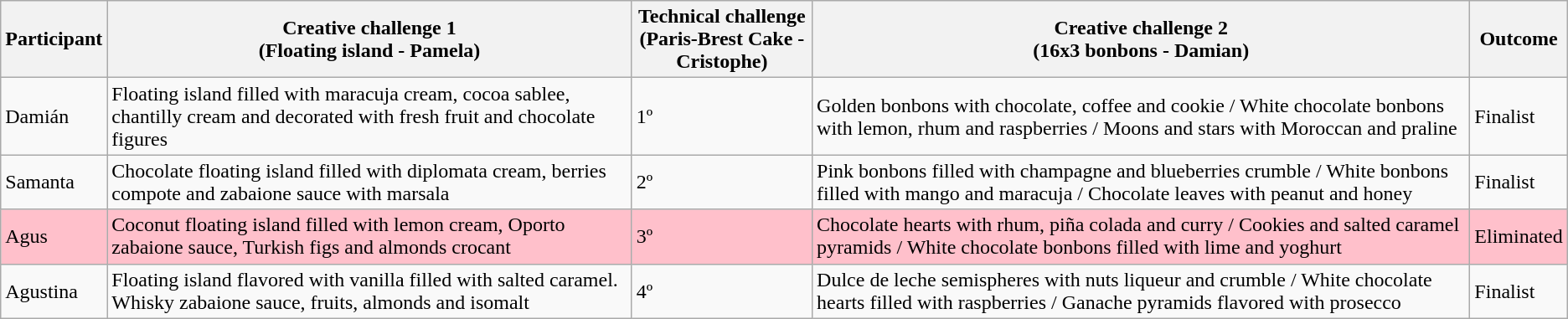<table class="wikitable" text-align:"center">
<tr>
<th>Participant</th>
<th>Creative challenge 1<br>(Floating island - Pamela)</th>
<th>Technical challenge<br>(Paris-Brest Cake - Cristophe)</th>
<th>Creative challenge 2<br>(16x3 bonbons - Damian)</th>
<th>Outcome</th>
</tr>
<tr>
<td>Damián</td>
<td>Floating island filled with maracuja cream, cocoa sablee, chantilly cream and decorated with fresh fruit and chocolate figures</td>
<td>1º</td>
<td>Golden bonbons with chocolate, coffee and cookie / White chocolate bonbons with lemon, rhum and raspberries / Moons and stars with Moroccan and praline</td>
<td>Finalist</td>
</tr>
<tr>
<td>Samanta</td>
<td>Chocolate floating island filled with diplomata cream, berries compote and zabaione sauce with marsala</td>
<td>2º</td>
<td>Pink bonbons filled with champagne and blueberries crumble / White bonbons filled with mango and maracuja / Chocolate leaves with peanut and honey</td>
<td>Finalist</td>
</tr>
<tr style="background:pink">
<td>Agus</td>
<td>Coconut floating island filled with lemon cream, Oporto zabaione sauce, Turkish figs and almonds crocant</td>
<td>3º</td>
<td>Chocolate hearts with rhum, piña colada and curry / Cookies and salted caramel pyramids / White chocolate bonbons filled with lime and yoghurt</td>
<td>Eliminated</td>
</tr>
<tr>
<td>Agustina</td>
<td>Floating island flavored with vanilla filled with salted caramel. Whisky zabaione sauce, fruits, almonds and isomalt</td>
<td>4º</td>
<td>Dulce de leche semispheres with nuts liqueur and crumble / White chocolate hearts filled with raspberries / Ganache pyramids flavored with prosecco</td>
<td>Finalist</td>
</tr>
</table>
